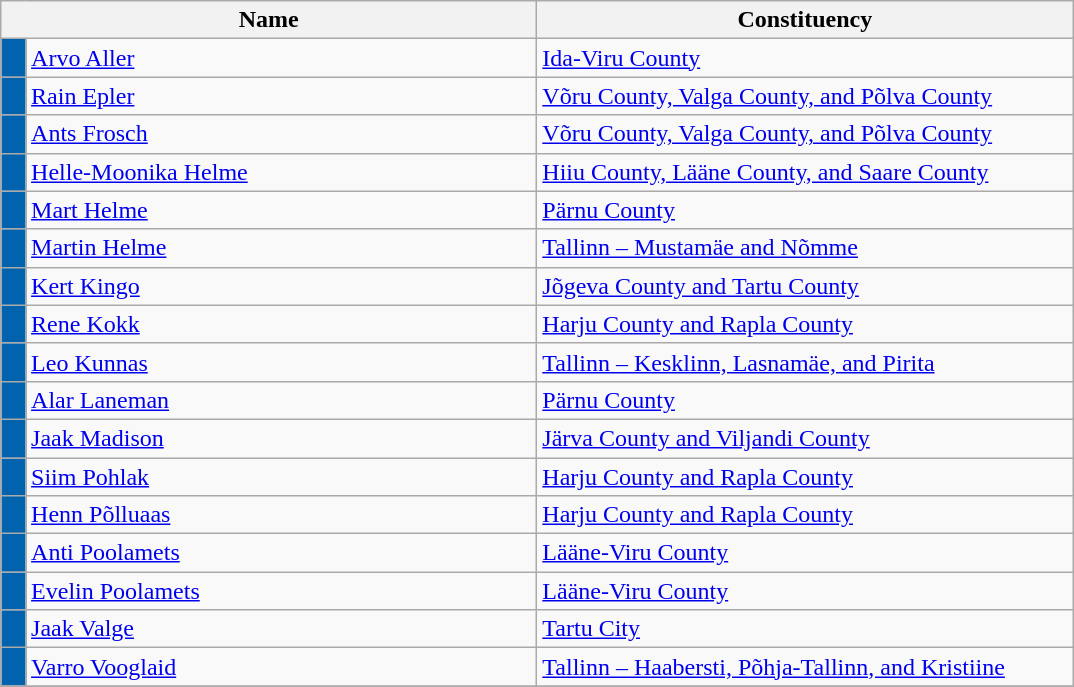<table class="wikitable collapsible collapsed">
<tr>
<th colspan=2 width=350>Name</th>
<th width=350>Constituency</th>
</tr>
<tr>
<td style="background-color:#0162ae"></td>
<td><a href='#'>Arvo Aller</a></td>
<td><a href='#'>Ida-Viru County</a></td>
</tr>
<tr>
<td style="background-color:#0162ae"></td>
<td><a href='#'>Rain Epler</a></td>
<td><a href='#'>Võru County, Valga County, and Põlva County</a></td>
</tr>
<tr>
<td style="background-color:#0162ae"></td>
<td><a href='#'>Ants Frosch</a></td>
<td><a href='#'>Võru County, Valga County, and Põlva County</a></td>
</tr>
<tr>
<td style="background-color:#0162ae"></td>
<td><a href='#'>Helle-Moonika Helme</a></td>
<td><a href='#'>Hiiu County, Lääne County, and Saare County</a></td>
</tr>
<tr>
<td style="background-color:#0162ae"></td>
<td><a href='#'>Mart Helme</a></td>
<td><a href='#'>Pärnu County</a></td>
</tr>
<tr>
<td style="background-color:#0162ae"></td>
<td><a href='#'>Martin Helme</a></td>
<td><a href='#'>Tallinn – Mustamäe and Nõmme</a></td>
</tr>
<tr>
<td style="background-color:#0162ae"></td>
<td><a href='#'>Kert Kingo</a></td>
<td><a href='#'>Jõgeva County and Tartu County</a></td>
</tr>
<tr>
<td style="background-color:#0162ae"></td>
<td><a href='#'>Rene Kokk</a></td>
<td><a href='#'>Harju County and Rapla County</a></td>
</tr>
<tr>
<td style="background-color:#0162ae"></td>
<td><a href='#'>Leo Kunnas</a></td>
<td><a href='#'>Tallinn – Kesklinn, Lasnamäe, and Pirita</a></td>
</tr>
<tr>
<td style="background-color:#0162ae"></td>
<td><a href='#'>Alar Laneman</a></td>
<td><a href='#'>Pärnu County</a></td>
</tr>
<tr>
<td style="background-color:#0162ae"></td>
<td><a href='#'>Jaak Madison</a></td>
<td><a href='#'>Järva County and Viljandi County</a></td>
</tr>
<tr>
<td style="background-color:#0162ae"></td>
<td><a href='#'>Siim Pohlak</a></td>
<td><a href='#'>Harju County and Rapla County</a></td>
</tr>
<tr>
<td style="background-color:#0162ae"></td>
<td><a href='#'>Henn Põlluaas</a></td>
<td><a href='#'>Harju County and Rapla County</a></td>
</tr>
<tr>
<td style="background-color:#0162ae"></td>
<td><a href='#'>Anti Poolamets</a></td>
<td><a href='#'>Lääne-Viru County</a></td>
</tr>
<tr>
<td style="background-color:#0162ae"></td>
<td><a href='#'>Evelin Poolamets</a></td>
<td><a href='#'>Lääne-Viru County</a></td>
</tr>
<tr>
<td style="background-color:#0162ae"></td>
<td><a href='#'>Jaak Valge</a></td>
<td><a href='#'>Tartu City</a></td>
</tr>
<tr>
<td style="background-color:#0162ae"></td>
<td><a href='#'>Varro Vooglaid</a></td>
<td><a href='#'>Tallinn – Haabersti, Põhja-Tallinn, and Kristiine</a></td>
</tr>
<tr>
</tr>
</table>
